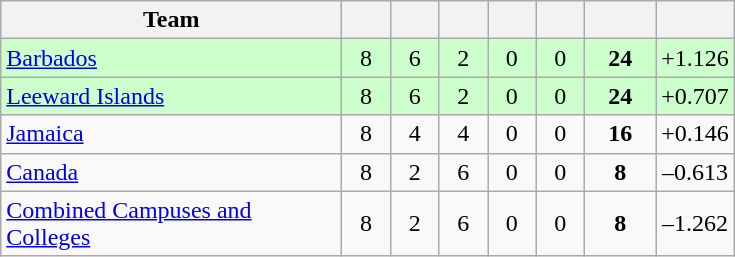<table class="wikitable" style="text-align:center">
<tr>
<th width=220>Team</th>
<th width=25></th>
<th width=25></th>
<th width=25></th>
<th width=25></th>
<th width=25></th>
<th width=40></th>
<th width=40></th>
</tr>
<tr style="background-color:#cfc">
<td style="text-align:left;"><a href='#'>Barbados</a></td>
<td>8</td>
<td>6</td>
<td>2</td>
<td>0</td>
<td>0</td>
<td><strong>24</strong></td>
<td>+1.126</td>
</tr>
<tr style="background-color:#cfc">
<td style="text-align:left;"><a href='#'>Leeward Islands</a></td>
<td>8</td>
<td>6</td>
<td>2</td>
<td>0</td>
<td>0</td>
<td><strong>24</strong></td>
<td>+0.707</td>
</tr>
<tr>
<td style="text-align:left;"><a href='#'>Jamaica</a></td>
<td>8</td>
<td>4</td>
<td>4</td>
<td>0</td>
<td>0</td>
<td><strong>16</strong></td>
<td>+0.146</td>
</tr>
<tr>
<td style="text-align:left;"><a href='#'>Canada</a></td>
<td>8</td>
<td>2</td>
<td>6</td>
<td>0</td>
<td>0</td>
<td><strong>8</strong></td>
<td>–0.613</td>
</tr>
<tr>
<td style="text-align:left;"><a href='#'>Combined Campuses and Colleges</a></td>
<td>8</td>
<td>2</td>
<td>6</td>
<td>0</td>
<td>0</td>
<td><strong>8</strong></td>
<td>–1.262</td>
</tr>
</table>
